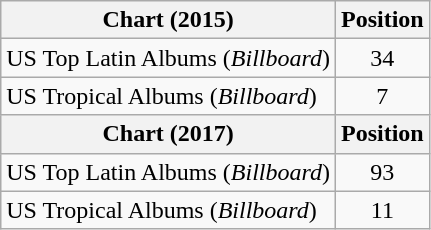<table class="wikitable">
<tr>
<th>Chart (2015)</th>
<th>Position</th>
</tr>
<tr>
<td>US Top Latin Albums (<em>Billboard</em>)</td>
<td style="text-align:center;">34</td>
</tr>
<tr>
<td>US Tropical Albums (<em>Billboard</em>)</td>
<td style="text-align:center;">7</td>
</tr>
<tr>
<th>Chart (2017)</th>
<th>Position</th>
</tr>
<tr>
<td>US Top Latin Albums (<em>Billboard</em>)</td>
<td style="text-align:center;">93</td>
</tr>
<tr>
<td>US Tropical Albums (<em>Billboard</em>)</td>
<td style="text-align:center;">11</td>
</tr>
</table>
